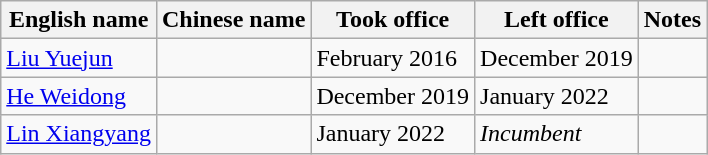<table class="wikitable">
<tr>
<th>English name</th>
<th>Chinese name</th>
<th>Took office</th>
<th>Left office</th>
<th>Notes</th>
</tr>
<tr>
<td><a href='#'>Liu Yuejun</a></td>
<td></td>
<td>February 2016</td>
<td>December 2019</td>
<td></td>
</tr>
<tr>
<td><a href='#'>He Weidong</a></td>
<td></td>
<td>December 2019</td>
<td>January 2022</td>
<td></td>
</tr>
<tr>
<td><a href='#'>Lin Xiangyang</a></td>
<td></td>
<td>January 2022</td>
<td><em>Incumbent</em></td>
<td></td>
</tr>
</table>
